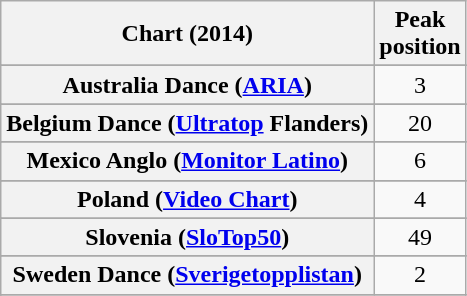<table class="wikitable sortable plainrowheaders">
<tr>
<th scope="col">Chart (2014)</th>
<th scope="col">Peak<br>position</th>
</tr>
<tr>
</tr>
<tr>
<th scope=row>Australia Dance (<a href='#'>ARIA</a>)</th>
<td align=center>3</td>
</tr>
<tr>
</tr>
<tr>
</tr>
<tr>
<th scope="row">Belgium Dance (<a href='#'>Ultratop</a> Flanders)</th>
<td align=center>20</td>
</tr>
<tr>
</tr>
<tr>
</tr>
<tr>
</tr>
<tr>
</tr>
<tr>
</tr>
<tr>
</tr>
<tr>
</tr>
<tr>
</tr>
<tr>
</tr>
<tr>
</tr>
<tr>
<th scope="row">Mexico Anglo (<a href='#'>Monitor Latino</a>)</th>
<td align=center>6</td>
</tr>
<tr>
</tr>
<tr>
</tr>
<tr>
</tr>
<tr>
</tr>
<tr>
</tr>
<tr>
<th scope="row">Poland (<a href='#'>Video Chart</a>)</th>
<td align=center>4</td>
</tr>
<tr>
</tr>
<tr>
</tr>
<tr>
</tr>
<tr>
</tr>
<tr>
<th scope="row">Slovenia (<a href='#'>SloTop50</a>)</th>
<td align=center>49</td>
</tr>
<tr>
</tr>
<tr>
</tr>
<tr>
<th scope=row>Sweden Dance (<a href='#'>Sverigetopplistan</a>)</th>
<td align=center>2</td>
</tr>
<tr>
</tr>
<tr>
</tr>
<tr>
</tr>
<tr>
</tr>
<tr>
</tr>
<tr>
</tr>
<tr>
</tr>
<tr>
</tr>
<tr>
</tr>
</table>
